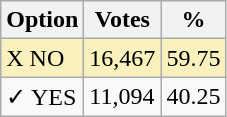<table class="wikitable">
<tr>
<th>Option</th>
<th>Votes</th>
<th>%</th>
</tr>
<tr>
<td style=background:#f8f1bd>X NO</td>
<td style=background:#f8f1bd>16,467</td>
<td style=background:#f8f1bd>59.75</td>
</tr>
<tr>
<td>✓ YES</td>
<td>11,094</td>
<td>40.25</td>
</tr>
</table>
